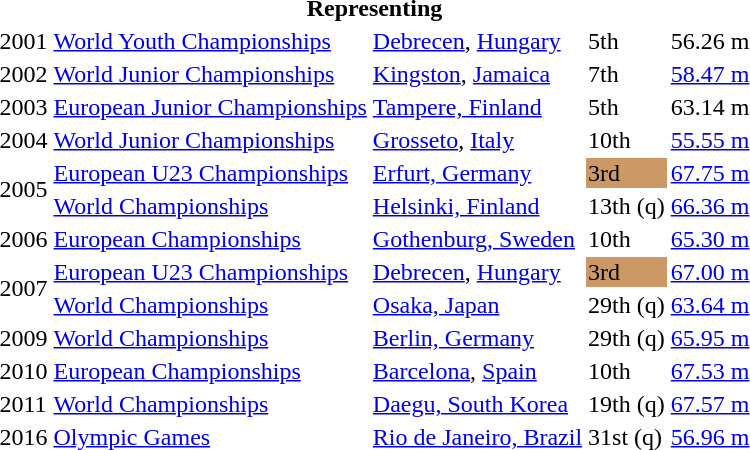<table>
<tr>
<th colspan="5">Representing </th>
</tr>
<tr>
<td>2001</td>
<td><a href='#'>World Youth Championships</a></td>
<td><a href='#'>Debrecen</a>, <a href='#'>Hungary</a></td>
<td>5th</td>
<td>56.26 m</td>
</tr>
<tr>
<td>2002</td>
<td><a href='#'>World Junior Championships</a></td>
<td><a href='#'>Kingston</a>, <a href='#'>Jamaica</a></td>
<td>7th</td>
<td><a href='#'>58.47 m</a></td>
</tr>
<tr>
<td>2003</td>
<td><a href='#'>European Junior Championships</a></td>
<td><a href='#'>Tampere, Finland</a></td>
<td>5th</td>
<td>63.14 m</td>
</tr>
<tr>
<td>2004</td>
<td><a href='#'>World Junior Championships</a></td>
<td><a href='#'>Grosseto</a>, <a href='#'>Italy</a></td>
<td>10th</td>
<td><a href='#'>55.55 m</a></td>
</tr>
<tr>
<td rowspan=2>2005</td>
<td><a href='#'>European U23 Championships</a></td>
<td><a href='#'>Erfurt, Germany</a></td>
<td bgcolor="cc9966">3rd</td>
<td><a href='#'>67.75 m</a></td>
</tr>
<tr>
<td><a href='#'>World Championships</a></td>
<td><a href='#'>Helsinki, Finland</a></td>
<td>13th (q)</td>
<td><a href='#'>66.36 m</a></td>
</tr>
<tr>
<td>2006</td>
<td><a href='#'>European Championships</a></td>
<td><a href='#'>Gothenburg, Sweden</a></td>
<td>10th</td>
<td><a href='#'>65.30 m</a></td>
</tr>
<tr>
<td rowspan=2>2007</td>
<td><a href='#'>European U23 Championships</a></td>
<td><a href='#'>Debrecen</a>, <a href='#'>Hungary</a></td>
<td bgcolor="cc9966">3rd</td>
<td><a href='#'>67.00 m</a></td>
</tr>
<tr>
<td><a href='#'>World Championships</a></td>
<td><a href='#'>Osaka, Japan</a></td>
<td>29th (q)</td>
<td><a href='#'>63.64 m</a></td>
</tr>
<tr>
<td>2009</td>
<td><a href='#'>World Championships</a></td>
<td><a href='#'>Berlin, Germany</a></td>
<td>29th (q)</td>
<td><a href='#'>65.95 m</a></td>
</tr>
<tr>
<td>2010</td>
<td><a href='#'>European Championships</a></td>
<td><a href='#'>Barcelona</a>, <a href='#'>Spain</a></td>
<td>10th</td>
<td><a href='#'>67.53 m</a></td>
</tr>
<tr>
<td>2011</td>
<td><a href='#'>World Championships</a></td>
<td><a href='#'>Daegu, South Korea</a></td>
<td>19th (q)</td>
<td><a href='#'>67.57 m</a></td>
</tr>
<tr>
<td>2016</td>
<td><a href='#'>Olympic Games</a></td>
<td><a href='#'>Rio de Janeiro, Brazil</a></td>
<td>31st (q)</td>
<td><a href='#'>56.96 m</a></td>
</tr>
</table>
